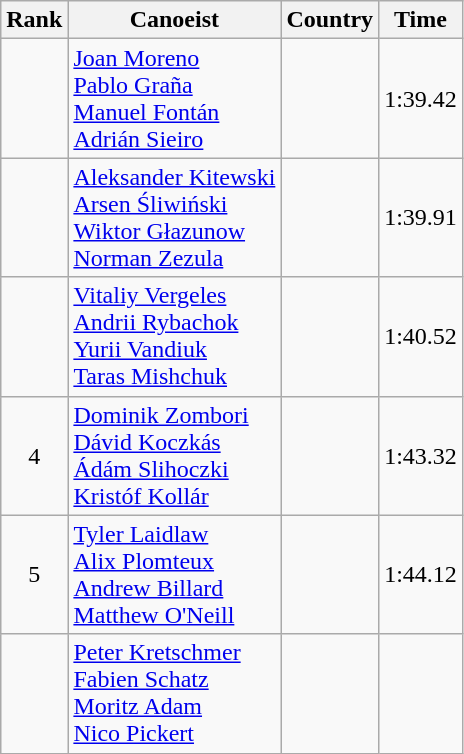<table class="wikitable" style="text-align:center">
<tr>
<th>Rank</th>
<th>Canoeist</th>
<th>Country</th>
<th>Time</th>
</tr>
<tr>
<td></td>
<td align="left"><a href='#'>Joan Moreno</a><br><a href='#'>Pablo Graña</a><br><a href='#'>Manuel Fontán</a><br><a href='#'>Adrián Sieiro</a></td>
<td align="left"></td>
<td>1:39.42</td>
</tr>
<tr>
<td></td>
<td align="left"><a href='#'>Aleksander Kitewski</a><br><a href='#'>Arsen Śliwiński</a><br><a href='#'>Wiktor Głazunow</a><br><a href='#'>Norman Zezula</a></td>
<td align="left"></td>
<td>1:39.91</td>
</tr>
<tr>
<td></td>
<td align="left"><a href='#'>Vitaliy Vergeles</a><br><a href='#'>Andrii Rybachok</a><br><a href='#'>Yurii Vandiuk</a><br><a href='#'>Taras Mishchuk</a></td>
<td align="left"></td>
<td>1:40.52</td>
</tr>
<tr>
<td>4</td>
<td align="left"><a href='#'>Dominik Zombori</a><br><a href='#'>Dávid Koczkás</a><br><a href='#'>Ádám Slihoczki</a><br><a href='#'>Kristóf Kollár</a></td>
<td align="left"></td>
<td>1:43.32</td>
</tr>
<tr>
<td>5</td>
<td align="left"><a href='#'>Tyler Laidlaw</a><br><a href='#'>Alix Plomteux</a><br><a href='#'>Andrew Billard</a><br><a href='#'>Matthew O'Neill</a></td>
<td align="left"></td>
<td>1:44.12</td>
</tr>
<tr>
<td></td>
<td align="left"><a href='#'>Peter Kretschmer</a><br><a href='#'>Fabien Schatz</a><br><a href='#'>Moritz Adam</a><br><a href='#'>Nico Pickert</a></td>
<td align="left"></td>
<td></td>
</tr>
</table>
